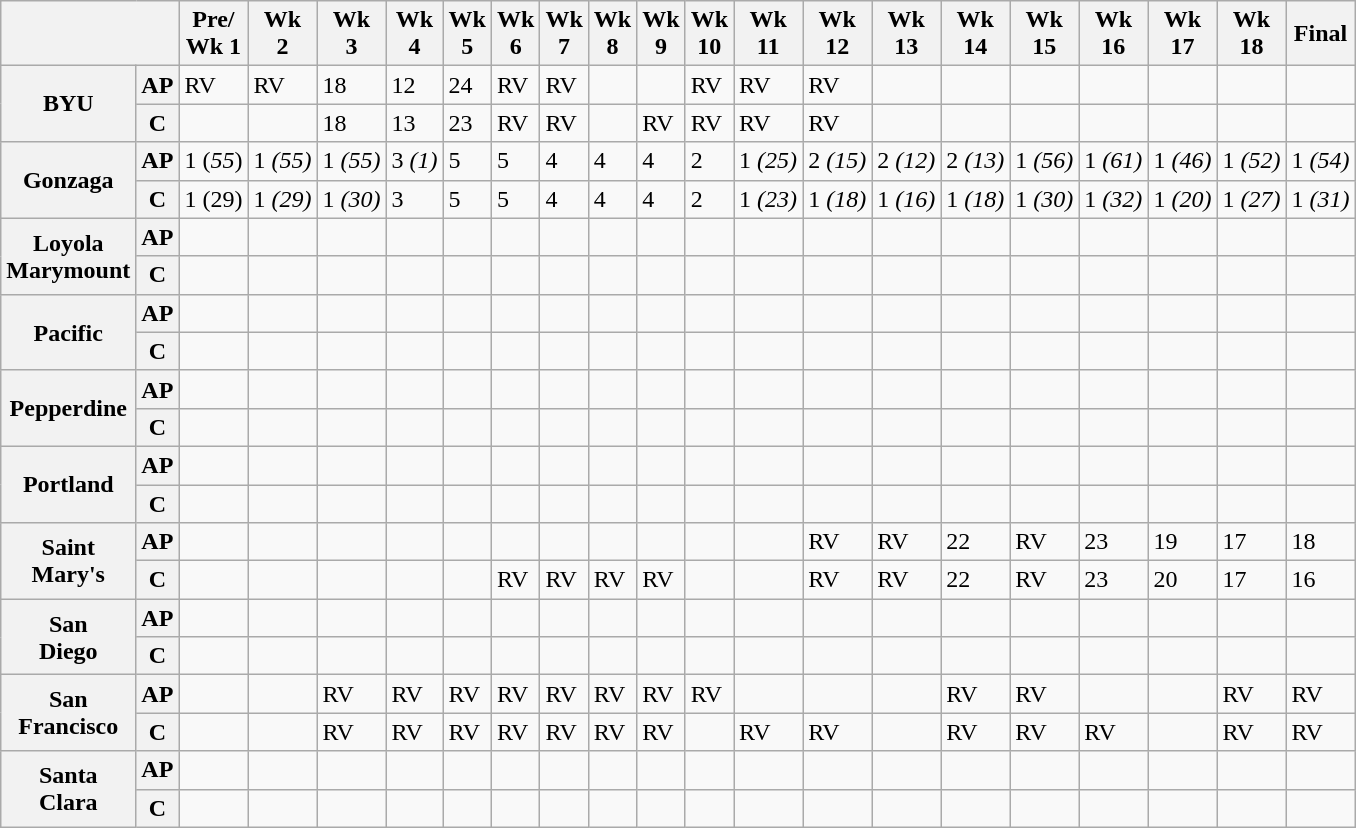<table class="wikitable">
<tr>
<th colspan="2"></th>
<th>Pre/<br>Wk 1</th>
<th>Wk<br>2</th>
<th>Wk<br>3</th>
<th>Wk<br>4</th>
<th>Wk<br>5</th>
<th>Wk<br>6</th>
<th>Wk<br>7</th>
<th>Wk<br>8</th>
<th>Wk<br>9</th>
<th>Wk<br>10</th>
<th>Wk<br>11</th>
<th>Wk<br>12</th>
<th>Wk<br>13</th>
<th>Wk<br>14</th>
<th>Wk<br>15</th>
<th>Wk<br>16</th>
<th>Wk<br>17</th>
<th>Wk<br>18</th>
<th>Final</th>
</tr>
<tr>
<th rowspan="2">BYU</th>
<th>AP</th>
<td>RV</td>
<td>RV</td>
<td>18</td>
<td>12</td>
<td>24</td>
<td>RV</td>
<td>RV</td>
<td></td>
<td></td>
<td>RV</td>
<td>RV</td>
<td>RV</td>
<td></td>
<td></td>
<td></td>
<td></td>
<td></td>
<td></td>
<td></td>
</tr>
<tr>
<th>C</th>
<td></td>
<td></td>
<td>18</td>
<td>13</td>
<td>23</td>
<td>RV</td>
<td>RV</td>
<td></td>
<td>RV</td>
<td>RV</td>
<td>RV</td>
<td>RV</td>
<td></td>
<td></td>
<td></td>
<td></td>
<td></td>
<td></td>
<td></td>
</tr>
<tr>
<th rowspan="2">Gonzaga</th>
<th>AP</th>
<td>1 (<em>55</em>)</td>
<td>1 <em>(55)</em></td>
<td>1 <em>(55)</em></td>
<td>3 <em>(1)</em></td>
<td>5</td>
<td>5</td>
<td>4</td>
<td>4</td>
<td>4</td>
<td>2</td>
<td>1 <em>(25)</em></td>
<td>2 <em>(15)</em></td>
<td>2 <em>(12)</em></td>
<td>2 <em>(13)</em></td>
<td>1 <em>(56)</em></td>
<td>1 <em>(61)</em></td>
<td>1 <em>(46)</em></td>
<td>1 <em>(52)</em></td>
<td>1 <em>(54)</em></td>
</tr>
<tr>
<th>C</th>
<td>1 (29)</td>
<td>1 <em>(29)</em></td>
<td>1 <em>(30)</em></td>
<td>3</td>
<td>5</td>
<td>5</td>
<td>4</td>
<td>4</td>
<td>4</td>
<td>2</td>
<td>1 <em>(23)</em></td>
<td>1 <em>(18)</em></td>
<td>1 <em>(16)</em></td>
<td>1 <em>(18)</em></td>
<td>1 <em>(30)</em></td>
<td>1 <em>(32)</em></td>
<td>1 <em>(20)</em></td>
<td>1 <em>(27)</em></td>
<td>1 <em>(31)</em></td>
</tr>
<tr>
<th rowspan="2">Loyola<br>Marymount</th>
<th>AP</th>
<td></td>
<td></td>
<td></td>
<td></td>
<td></td>
<td></td>
<td></td>
<td></td>
<td></td>
<td></td>
<td></td>
<td></td>
<td></td>
<td></td>
<td></td>
<td></td>
<td></td>
<td></td>
<td></td>
</tr>
<tr>
<th>C</th>
<td></td>
<td></td>
<td></td>
<td></td>
<td></td>
<td></td>
<td></td>
<td></td>
<td></td>
<td></td>
<td></td>
<td></td>
<td></td>
<td></td>
<td></td>
<td></td>
<td></td>
<td></td>
<td></td>
</tr>
<tr>
<th rowspan="2">Pacific</th>
<th>AP</th>
<td></td>
<td></td>
<td></td>
<td></td>
<td></td>
<td></td>
<td></td>
<td></td>
<td></td>
<td></td>
<td></td>
<td></td>
<td></td>
<td></td>
<td></td>
<td></td>
<td></td>
<td></td>
<td></td>
</tr>
<tr>
<th>C</th>
<td></td>
<td></td>
<td></td>
<td></td>
<td></td>
<td></td>
<td></td>
<td></td>
<td></td>
<td></td>
<td></td>
<td></td>
<td></td>
<td></td>
<td></td>
<td></td>
<td></td>
<td></td>
<td></td>
</tr>
<tr>
<th rowspan="2">Pepperdine</th>
<th>AP</th>
<td></td>
<td></td>
<td></td>
<td></td>
<td></td>
<td></td>
<td></td>
<td></td>
<td></td>
<td></td>
<td></td>
<td></td>
<td></td>
<td></td>
<td></td>
<td></td>
<td></td>
<td></td>
<td></td>
</tr>
<tr>
<th>C</th>
<td></td>
<td></td>
<td></td>
<td></td>
<td></td>
<td></td>
<td></td>
<td></td>
<td></td>
<td></td>
<td></td>
<td></td>
<td></td>
<td></td>
<td></td>
<td></td>
<td></td>
<td></td>
<td></td>
</tr>
<tr>
<th rowspan="2">Portland</th>
<th>AP</th>
<td></td>
<td></td>
<td></td>
<td></td>
<td></td>
<td></td>
<td></td>
<td></td>
<td></td>
<td></td>
<td></td>
<td></td>
<td></td>
<td></td>
<td></td>
<td></td>
<td></td>
<td></td>
<td></td>
</tr>
<tr>
<th>C</th>
<td></td>
<td></td>
<td></td>
<td></td>
<td></td>
<td></td>
<td></td>
<td></td>
<td></td>
<td></td>
<td></td>
<td></td>
<td></td>
<td></td>
<td></td>
<td></td>
<td></td>
<td></td>
<td></td>
</tr>
<tr>
<th rowspan="2">Saint<br>Mary's</th>
<th>AP</th>
<td></td>
<td></td>
<td></td>
<td></td>
<td></td>
<td></td>
<td></td>
<td></td>
<td></td>
<td></td>
<td></td>
<td>RV</td>
<td>RV</td>
<td>22</td>
<td>RV</td>
<td>23</td>
<td>19</td>
<td>17</td>
<td>18</td>
</tr>
<tr>
<th>C</th>
<td></td>
<td></td>
<td></td>
<td></td>
<td></td>
<td>RV</td>
<td>RV</td>
<td>RV</td>
<td>RV</td>
<td></td>
<td></td>
<td>RV</td>
<td>RV</td>
<td>22</td>
<td>RV</td>
<td>23</td>
<td>20</td>
<td>17</td>
<td>16</td>
</tr>
<tr>
<th rowspan="2">San<br>Diego</th>
<th>AP</th>
<td></td>
<td></td>
<td></td>
<td></td>
<td></td>
<td></td>
<td></td>
<td></td>
<td></td>
<td></td>
<td></td>
<td></td>
<td></td>
<td></td>
<td></td>
<td></td>
<td></td>
<td></td>
<td></td>
</tr>
<tr>
<th>C</th>
<td></td>
<td></td>
<td></td>
<td></td>
<td></td>
<td></td>
<td></td>
<td></td>
<td></td>
<td></td>
<td></td>
<td></td>
<td></td>
<td></td>
<td></td>
<td></td>
<td></td>
<td></td>
<td></td>
</tr>
<tr>
<th rowspan="2">San<br>Francisco</th>
<th>AP</th>
<td></td>
<td></td>
<td>RV</td>
<td>RV</td>
<td>RV</td>
<td>RV</td>
<td>RV</td>
<td>RV</td>
<td>RV</td>
<td>RV</td>
<td></td>
<td></td>
<td></td>
<td>RV</td>
<td>RV</td>
<td></td>
<td></td>
<td>RV</td>
<td>RV</td>
</tr>
<tr>
<th>C</th>
<td></td>
<td></td>
<td>RV</td>
<td>RV</td>
<td>RV</td>
<td>RV</td>
<td>RV</td>
<td>RV</td>
<td>RV</td>
<td></td>
<td>RV</td>
<td>RV</td>
<td></td>
<td>RV</td>
<td>RV</td>
<td>RV</td>
<td></td>
<td>RV</td>
<td>RV</td>
</tr>
<tr>
<th rowspan="2">Santa<br>Clara</th>
<th>AP</th>
<td></td>
<td></td>
<td></td>
<td></td>
<td></td>
<td></td>
<td></td>
<td></td>
<td></td>
<td></td>
<td></td>
<td></td>
<td></td>
<td></td>
<td></td>
<td></td>
<td></td>
<td></td>
<td></td>
</tr>
<tr>
<th>C</th>
<td></td>
<td></td>
<td></td>
<td></td>
<td></td>
<td></td>
<td></td>
<td></td>
<td></td>
<td></td>
<td></td>
<td></td>
<td></td>
<td></td>
<td></td>
<td></td>
<td></td>
<td></td>
<td></td>
</tr>
</table>
